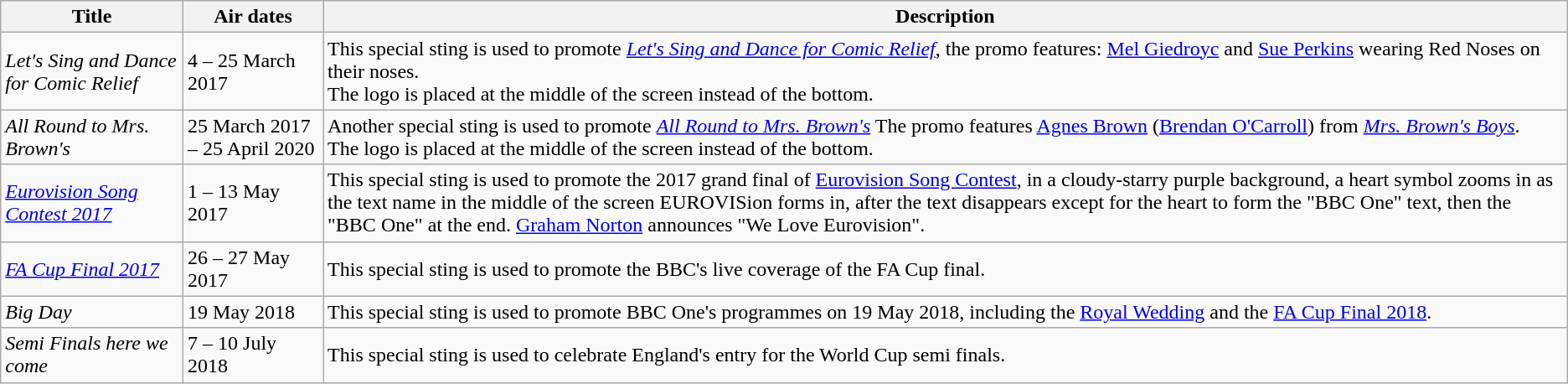<table class="wikitable">
<tr>
<th>Title</th>
<th>Air dates</th>
<th>Description</th>
</tr>
<tr>
<td><em>Let's Sing and Dance for Comic Relief</em></td>
<td>4 – 25 March 2017</td>
<td>This special sting is used to promote <em><a href='#'>Let's Sing and Dance for Comic Relief</a></em>, the promo features: <a href='#'>Mel Giedroyc</a> and <a href='#'>Sue Perkins</a> wearing Red Noses on their noses.<br>The logo is placed at the middle of the screen instead of the bottom.</td>
</tr>
<tr>
<td><em>All Round to Mrs. Brown's</em></td>
<td>25 March 2017 – 25 April 2020</td>
<td>Another special sting is used to promote <em><a href='#'>All Round to Mrs. Brown's</a></em> The promo features <a href='#'>Agnes Brown</a> (<a href='#'>Brendan O'Carroll</a>) from <em><a href='#'>Mrs. Brown's Boys</a></em>.<br>The logo is placed at the middle of the screen instead of the bottom.</td>
</tr>
<tr>
<td><em><a href='#'>Eurovision Song Contest 2017</a></em></td>
<td>1 – 13 May 2017</td>
<td>This special sting is used to promote the 2017 grand final of <a href='#'>Eurovision Song Contest</a>, in a cloudy-starry purple background, a heart symbol zooms in as the text name in the middle of the screen EUROVISion forms in, after the text disappears except for the heart to form the "BBC One" text, then the "BBC One" at the end. <a href='#'>Graham Norton</a> announces "We Love Eurovision".</td>
</tr>
<tr>
<td><em><a href='#'>FA Cup Final 2017</a></em></td>
<td>26 – 27 May 2017</td>
<td>This special sting is used to promote the BBC's live coverage of the FA Cup final.</td>
</tr>
<tr>
<td><em>Big Day</em></td>
<td>19 May 2018</td>
<td>This special sting is used to promote BBC One's programmes on 19 May 2018, including the <a href='#'>Royal Wedding</a> and the <a href='#'>FA Cup Final 2018</a>.</td>
</tr>
<tr>
<td><em>Semi Finals here we come</em></td>
<td>7 – 10 July 2018</td>
<td>This special sting is used to celebrate England's entry for the World Cup semi finals.</td>
</tr>
</table>
